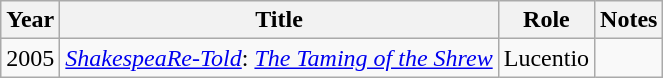<table class="wikitable">
<tr>
<th>Year</th>
<th>Title</th>
<th>Role</th>
<th class="unsortable">Notes</th>
</tr>
<tr>
<td>2005</td>
<td><em><a href='#'>ShakespeaRe-Told</a></em>: <em><a href='#'>The Taming of the Shrew</a></em></td>
<td>Lucentio</td>
<td></td>
</tr>
</table>
